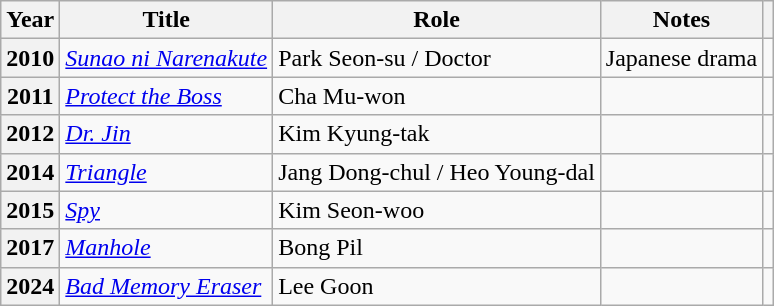<table class="wikitable sortable plainrowheaders">
<tr>
<th scope="col">Year</th>
<th scope="col">Title</th>
<th scope="col">Role</th>
<th scope="col">Notes</th>
<th scope="col" class="unsortable"></th>
</tr>
<tr>
<th scope="row">2010</th>
<td><em><a href='#'>Sunao ni Narenakute</a></em></td>
<td>Park Seon-su / Doctor</td>
<td>Japanese drama</td>
<td></td>
</tr>
<tr>
<th scope="row">2011</th>
<td><em><a href='#'>Protect the Boss</a></em></td>
<td>Cha Mu-won</td>
<td></td>
<td></td>
</tr>
<tr>
<th scope="row">2012</th>
<td><em><a href='#'>Dr. Jin</a></em></td>
<td>Kim Kyung-tak</td>
<td></td>
<td></td>
</tr>
<tr>
<th scope="row">2014</th>
<td><em><a href='#'>Triangle</a></em></td>
<td>Jang Dong-chul / Heo Young-dal</td>
<td></td>
<td></td>
</tr>
<tr>
<th scope="row">2015</th>
<td><em><a href='#'>Spy</a></em></td>
<td>Kim Seon-woo</td>
<td></td>
<td></td>
</tr>
<tr>
<th scope="row">2017</th>
<td><em><a href='#'>Manhole</a></em></td>
<td>Bong Pil</td>
<td></td>
<td></td>
</tr>
<tr>
<th scope="row">2024</th>
<td><em><a href='#'>Bad Memory Eraser</a></em></td>
<td>Lee Goon</td>
<td></td>
<td></td>
</tr>
</table>
